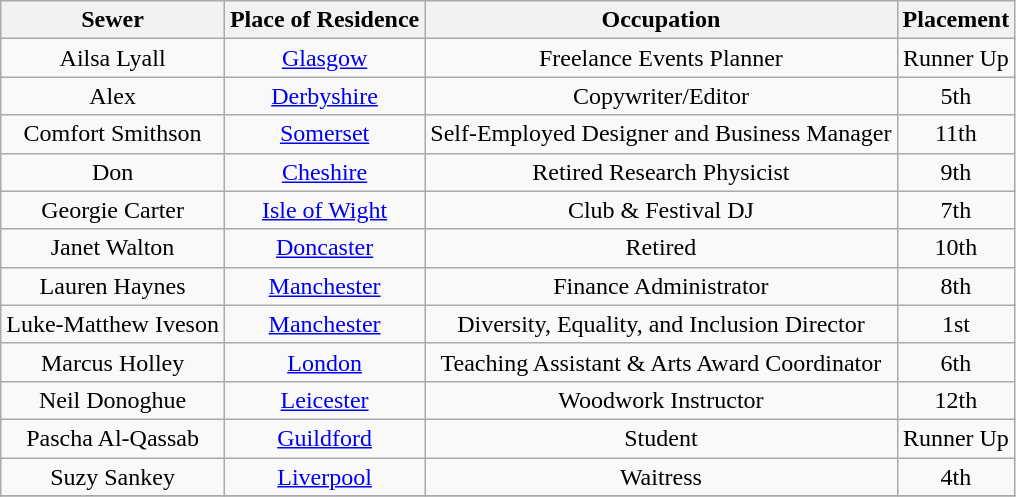<table class="wikitable sortable" border="2" style="text-align:center">
<tr>
<th>Sewer</th>
<th>Place of Residence</th>
<th>Occupation</th>
<th>Placement</th>
</tr>
<tr>
<td>Ailsa Lyall</td>
<td><a href='#'>Glasgow</a></td>
<td>Freelance Events Planner</td>
<td>Runner Up</td>
</tr>
<tr>
<td>Alex</td>
<td><a href='#'>Derbyshire</a></td>
<td>Copywriter/Editor</td>
<td>5th</td>
</tr>
<tr>
<td>Comfort Smithson</td>
<td><a href='#'>Somerset</a></td>
<td>Self-Employed Designer and Business Manager</td>
<td>11th</td>
</tr>
<tr>
<td>Don</td>
<td><a href='#'>Cheshire</a></td>
<td>Retired Research Physicist</td>
<td>9th</td>
</tr>
<tr>
<td>Georgie Carter</td>
<td><a href='#'>Isle of Wight</a></td>
<td>Club & Festival DJ</td>
<td>7th</td>
</tr>
<tr>
<td>Janet Walton</td>
<td><a href='#'>Doncaster</a></td>
<td>Retired</td>
<td>10th</td>
</tr>
<tr>
<td>Lauren Haynes</td>
<td><a href='#'>Manchester</a></td>
<td>Finance Administrator</td>
<td>8th</td>
</tr>
<tr>
<td>Luke-Matthew Iveson</td>
<td><a href='#'>Manchester</a></td>
<td>Diversity, Equality, and Inclusion Director</td>
<td>1st</td>
</tr>
<tr>
<td>Marcus Holley</td>
<td><a href='#'>London</a></td>
<td>Teaching Assistant & Arts Award Coordinator</td>
<td>6th</td>
</tr>
<tr>
<td>Neil Donoghue</td>
<td><a href='#'>Leicester</a></td>
<td>Woodwork Instructor</td>
<td>12th</td>
</tr>
<tr>
<td>Pascha Al-Qassab</td>
<td><a href='#'>Guildford</a></td>
<td>Student</td>
<td>Runner Up</td>
</tr>
<tr>
<td>Suzy Sankey</td>
<td><a href='#'>Liverpool</a></td>
<td>Waitress</td>
<td>4th</td>
</tr>
<tr>
</tr>
</table>
